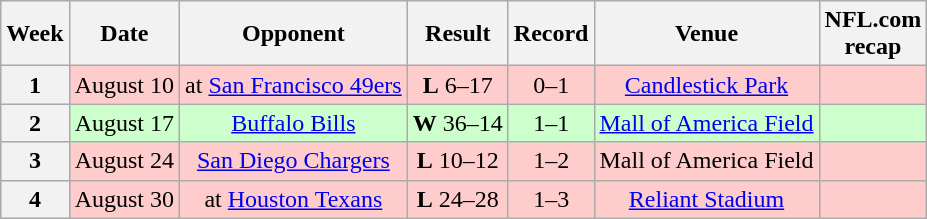<table class="wikitable" style="text-align:center">
<tr>
<th>Week</th>
<th>Date</th>
<th>Opponent</th>
<th>Result</th>
<th>Record</th>
<th>Venue</th>
<th>NFL.com<br>recap</th>
</tr>
<tr style="background:#fcc">
<th>1</th>
<td>August 10</td>
<td>at <a href='#'>San Francisco 49ers</a></td>
<td><strong>L</strong> 6–17</td>
<td>0–1</td>
<td><a href='#'>Candlestick Park</a></td>
<td></td>
</tr>
<tr style="background:#cfc">
<th>2</th>
<td>August 17</td>
<td><a href='#'>Buffalo Bills</a></td>
<td><strong>W</strong> 36–14</td>
<td>1–1</td>
<td><a href='#'>Mall of America Field</a></td>
<td></td>
</tr>
<tr style="background:#fcc">
<th>3</th>
<td>August 24</td>
<td><a href='#'>San Diego Chargers</a></td>
<td><strong>L</strong> 10–12</td>
<td>1–2</td>
<td>Mall of America Field</td>
<td></td>
</tr>
<tr style="background:#fcc">
<th>4</th>
<td>August 30</td>
<td>at <a href='#'>Houston Texans</a></td>
<td><strong>L</strong> 24–28</td>
<td>1–3</td>
<td><a href='#'>Reliant Stadium</a></td>
<td></td>
</tr>
</table>
